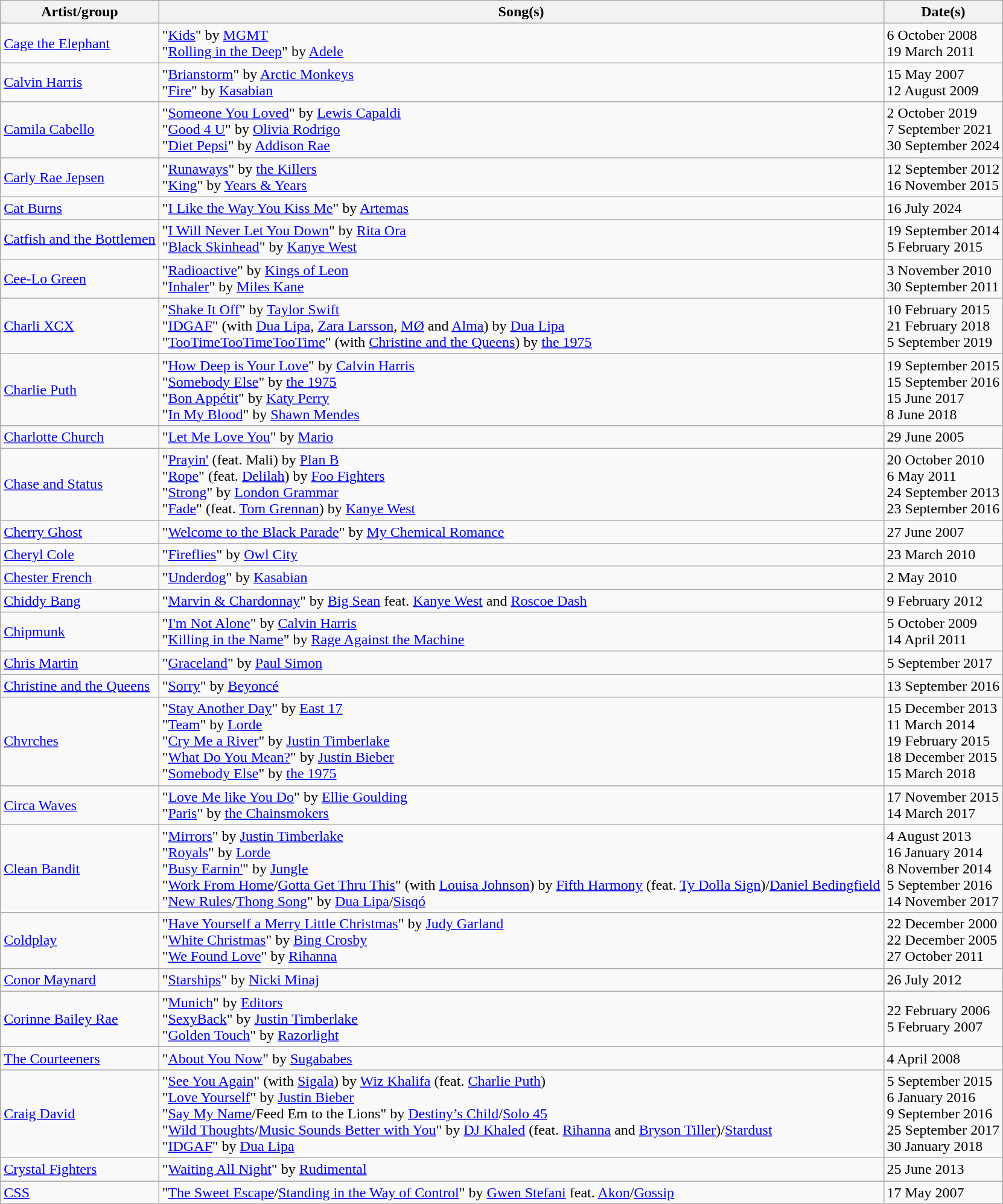<table class="wikitable">
<tr>
<th>Artist/group</th>
<th>Song(s)</th>
<th>Date(s)</th>
</tr>
<tr>
<td><a href='#'>Cage the Elephant</a></td>
<td>"<a href='#'>Kids</a>" by <a href='#'>MGMT</a><br>"<a href='#'>Rolling in the Deep</a>" by <a href='#'>Adele</a></td>
<td>6 October 2008<br>19 March 2011</td>
</tr>
<tr>
<td><a href='#'>Calvin Harris</a></td>
<td>"<a href='#'>Brianstorm</a>" by <a href='#'>Arctic Monkeys</a><br>"<a href='#'>Fire</a>" by <a href='#'>Kasabian</a></td>
<td>15 May 2007<br>12 August 2009</td>
</tr>
<tr>
<td><a href='#'>Camila Cabello</a></td>
<td>"<a href='#'>Someone You Loved</a>" by <a href='#'>Lewis Capaldi</a><br>"<a href='#'>Good 4 U</a>" by <a href='#'>Olivia Rodrigo</a><br>"<a href='#'>Diet Pepsi</a>" by <a href='#'>Addison Rae</a></td>
<td>2 October 2019<br>7 September 2021<br>30 September 2024</td>
</tr>
<tr>
<td><a href='#'>Carly Rae Jepsen</a></td>
<td>"<a href='#'>Runaways</a>" by <a href='#'>the Killers</a><br>"<a href='#'>King</a>" by <a href='#'>Years & Years</a></td>
<td>12 September 2012<br>16 November 2015</td>
</tr>
<tr>
<td><a href='#'>Cat Burns</a></td>
<td>"<a href='#'>I Like the Way You Kiss Me</a>" by <a href='#'>Artemas</a></td>
<td>16 July 2024</td>
</tr>
<tr>
<td><a href='#'>Catfish and the Bottlemen</a></td>
<td>"<a href='#'>I Will Never Let You Down</a>" by <a href='#'>Rita Ora</a><br>"<a href='#'>Black Skinhead</a>" by <a href='#'>Kanye West</a></td>
<td>19 September 2014<br>5 February 2015</td>
</tr>
<tr>
<td><a href='#'>Cee-Lo Green</a></td>
<td>"<a href='#'>Radioactive</a>" by <a href='#'>Kings of Leon</a><br>"<a href='#'>Inhaler</a>" by <a href='#'>Miles Kane</a></td>
<td>3 November 2010<br>30 September 2011</td>
</tr>
<tr>
<td><a href='#'>Charli XCX</a></td>
<td>"<a href='#'>Shake It Off</a>" by <a href='#'>Taylor Swift</a><br>"<a href='#'>IDGAF</a>" (with <a href='#'>Dua Lipa</a>, <a href='#'>Zara Larsson</a>, <a href='#'>MØ</a> and <a href='#'>Alma</a>) by <a href='#'>Dua Lipa</a><br>"<a href='#'>TooTimeTooTimeTooTime</a>" (with <a href='#'>Christine and the Queens</a>) by <a href='#'>the 1975</a></td>
<td>10 February 2015<br>21 February 2018<br>5 September 2019</td>
</tr>
<tr>
<td><a href='#'>Charlie Puth</a></td>
<td>"<a href='#'>How Deep is Your Love</a>" by <a href='#'>Calvin Harris</a><br>"<a href='#'>Somebody Else</a>" by <a href='#'>the 1975</a><br>"<a href='#'>Bon Appétit</a>" by <a href='#'>Katy Perry</a><br>"<a href='#'>In My Blood</a>" by <a href='#'>Shawn Mendes</a></td>
<td>19 September 2015<br>15 September 2016<br>15 June 2017<br>8 June 2018</td>
</tr>
<tr>
<td><a href='#'>Charlotte Church</a></td>
<td>"<a href='#'>Let Me Love You</a>" by <a href='#'>Mario</a></td>
<td>29 June 2005</td>
</tr>
<tr>
<td><a href='#'>Chase and Status</a></td>
<td>"<a href='#'>Prayin'</a> (feat. Mali) by <a href='#'>Plan B</a> <br> "<a href='#'>Rope</a>" (feat. <a href='#'>Delilah</a>) by <a href='#'>Foo Fighters</a><br>"<a href='#'>Strong</a>" by <a href='#'>London Grammar</a><br>"<a href='#'>Fade</a>" (feat. <a href='#'>Tom Grennan</a>) by <a href='#'>Kanye West</a></td>
<td>20 October 2010<br> 6 May 2011<br>24 September 2013<br>23 September 2016</td>
</tr>
<tr>
<td><a href='#'>Cherry Ghost</a></td>
<td>"<a href='#'>Welcome to the Black Parade</a>" by <a href='#'>My Chemical Romance</a></td>
<td>27 June 2007</td>
</tr>
<tr>
<td><a href='#'>Cheryl Cole</a></td>
<td>"<a href='#'>Fireflies</a>" by <a href='#'>Owl City</a></td>
<td>23 March 2010</td>
</tr>
<tr>
<td><a href='#'>Chester French</a></td>
<td>"<a href='#'>Underdog</a>" by <a href='#'>Kasabian</a></td>
<td>2 May 2010</td>
</tr>
<tr>
<td><a href='#'>Chiddy Bang</a></td>
<td>"<a href='#'>Marvin & Chardonnay</a>" by <a href='#'>Big Sean</a> feat. <a href='#'>Kanye West</a> and <a href='#'>Roscoe Dash</a></td>
<td>9 February 2012</td>
</tr>
<tr>
<td><a href='#'>Chipmunk</a></td>
<td>"<a href='#'>I'm Not Alone</a>" by <a href='#'>Calvin Harris</a> <br> "<a href='#'>Killing in the Name</a>" by <a href='#'>Rage Against the Machine</a></td>
<td>5 October 2009<br>14 April 2011</td>
</tr>
<tr>
<td><a href='#'>Chris Martin</a></td>
<td>"<a href='#'>Graceland</a>" by <a href='#'>Paul Simon</a></td>
<td>5 September 2017</td>
</tr>
<tr>
<td><a href='#'>Christine and the Queens</a></td>
<td>"<a href='#'>Sorry</a>" by <a href='#'>Beyoncé</a></td>
<td>13 September 2016</td>
</tr>
<tr>
<td><a href='#'>Chvrches</a></td>
<td>"<a href='#'>Stay Another Day</a>" by <a href='#'>East 17</a><br>"<a href='#'>Team</a>" by <a href='#'>Lorde</a><br>"<a href='#'>Cry Me a River</a>" by <a href='#'>Justin Timberlake</a><br>"<a href='#'>What Do You Mean?</a>" by <a href='#'>Justin Bieber</a><br>"<a href='#'>Somebody Else</a>" by <a href='#'>the 1975</a></td>
<td>15 December 2013<br>11 March 2014<br>19 February 2015<br>18 December 2015<br>15 March 2018</td>
</tr>
<tr>
<td><a href='#'>Circa Waves</a></td>
<td>"<a href='#'>Love Me like You Do</a>" by <a href='#'>Ellie Goulding</a><br>"<a href='#'>Paris</a>" by <a href='#'>the Chainsmokers</a></td>
<td>17 November 2015<br>14 March 2017</td>
</tr>
<tr>
<td><a href='#'>Clean Bandit</a></td>
<td>"<a href='#'>Mirrors</a>" by <a href='#'>Justin Timberlake</a><br>"<a href='#'>Royals</a>" by <a href='#'>Lorde</a><br>"<a href='#'>Busy Earnin'</a>" by <a href='#'>Jungle</a><br>"<a href='#'>Work From Home</a>/<a href='#'>Gotta Get Thru This</a>" (with <a href='#'>Louisa Johnson</a>) by <a href='#'>Fifth Harmony</a> (feat. <a href='#'>Ty Dolla Sign</a>)/<a href='#'>Daniel Bedingfield</a><br>"<a href='#'>New Rules</a>/<a href='#'>Thong Song</a>" by <a href='#'>Dua Lipa</a>/<a href='#'>Sisqó</a></td>
<td>4 August 2013<br>16 January 2014<br>8 November 2014<br>5 September 2016<br>14 November 2017</td>
</tr>
<tr>
<td><a href='#'>Coldplay</a></td>
<td>"<a href='#'>Have Yourself a Merry Little Christmas</a>" by <a href='#'>Judy Garland</a><br>"<a href='#'>White Christmas</a>" by <a href='#'>Bing Crosby</a><br>"<a href='#'>We Found Love</a>" by <a href='#'>Rihanna</a></td>
<td>22 December 2000<br>22 December 2005<br>27 October 2011</td>
</tr>
<tr>
<td><a href='#'>Conor Maynard</a></td>
<td>"<a href='#'>Starships</a>" by <a href='#'>Nicki Minaj</a></td>
<td>26 July 2012</td>
</tr>
<tr>
<td><a href='#'>Corinne Bailey Rae</a></td>
<td>"<a href='#'>Munich</a>" by <a href='#'>Editors</a><br>"<a href='#'>SexyBack</a>" by <a href='#'>Justin Timberlake</a><br>"<a href='#'>Golden Touch</a>" by <a href='#'>Razorlight</a></td>
<td>22 February 2006<br>5 February 2007<br> </td>
</tr>
<tr>
<td><a href='#'>The Courteeners</a></td>
<td>"<a href='#'>About You Now</a>" by <a href='#'>Sugababes</a></td>
<td>4 April 2008</td>
</tr>
<tr>
<td><a href='#'>Craig David</a></td>
<td>"<a href='#'>See You Again</a>" (with <a href='#'>Sigala</a>) by <a href='#'>Wiz Khalifa</a> (feat. <a href='#'>Charlie Puth</a>)<br>"<a href='#'>Love Yourself</a>" by <a href='#'>Justin Bieber</a><br>"<a href='#'>Say My Name</a>/Feed Em to the Lions" by <a href='#'>Destiny’s Child</a>/<a href='#'>Solo 45</a><br>"<a href='#'>Wild Thoughts</a>/<a href='#'>Music Sounds Better with You</a>" by <a href='#'>DJ Khaled</a> (feat. <a href='#'>Rihanna</a> and <a href='#'>Bryson Tiller</a>)/<a href='#'>Stardust</a><br> "<a href='#'>IDGAF</a>" by <a href='#'>Dua Lipa</a></td>
<td>5 September 2015<br>6 January 2016<br>9 September 2016<br>25 September 2017<br>30 January 2018</td>
</tr>
<tr>
<td><a href='#'>Crystal Fighters</a></td>
<td>"<a href='#'>Waiting All Night</a>" by <a href='#'>Rudimental</a></td>
<td>25 June 2013</td>
</tr>
<tr>
<td><a href='#'>CSS</a></td>
<td>"<a href='#'>The Sweet Escape</a>/<a href='#'>Standing in the Way of Control</a>" by <a href='#'>Gwen Stefani</a> feat. <a href='#'>Akon</a>/<a href='#'>Gossip</a></td>
<td>17 May 2007</td>
</tr>
</table>
